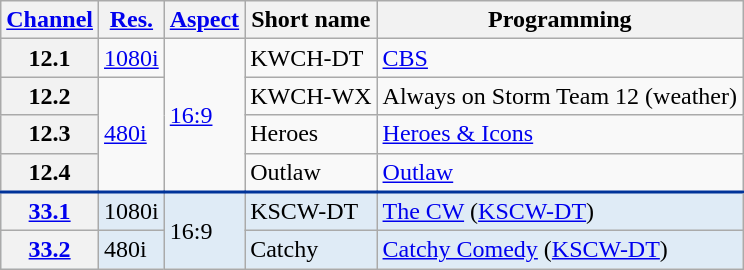<table class="wikitable">
<tr>
<th scope = "col"><a href='#'>Channel</a></th>
<th scope = "col"><a href='#'>Res.</a></th>
<th scope = "col"><a href='#'>Aspect</a></th>
<th scope = "col">Short name</th>
<th scope = "col">Programming</th>
</tr>
<tr>
<th scope = "row">12.1</th>
<td><a href='#'>1080i</a></td>
<td rowspan=4><a href='#'>16:9</a></td>
<td>KWCH-DT</td>
<td><a href='#'>CBS</a></td>
</tr>
<tr>
<th scope = "row">12.2</th>
<td rowspan=3><a href='#'>480i</a></td>
<td>KWCH-WX</td>
<td>Always on Storm Team 12 (weather)</td>
</tr>
<tr>
<th scope = "row">12.3</th>
<td>Heroes</td>
<td><a href='#'>Heroes & Icons</a></td>
</tr>
<tr>
<th scope = "row">12.4</th>
<td>Outlaw</td>
<td><a href='#'>Outlaw</a></td>
</tr>
<tr style="background-color:#DFEBF6; border-top: 2px solid #003399;">
<th scope="row"><a href='#'>33.1</a></th>
<td>1080i</td>
<td rowspan=2>16:9</td>
<td>KSCW-DT</td>
<td><a href='#'>The CW</a> (<a href='#'>KSCW-DT</a>)</td>
</tr>
<tr style="background-color:#DFEBF6;">
<th scope="row"><a href='#'>33.2</a></th>
<td>480i</td>
<td>Catchy</td>
<td><a href='#'>Catchy Comedy</a> (<a href='#'>KSCW-DT</a>)</td>
</tr>
</table>
